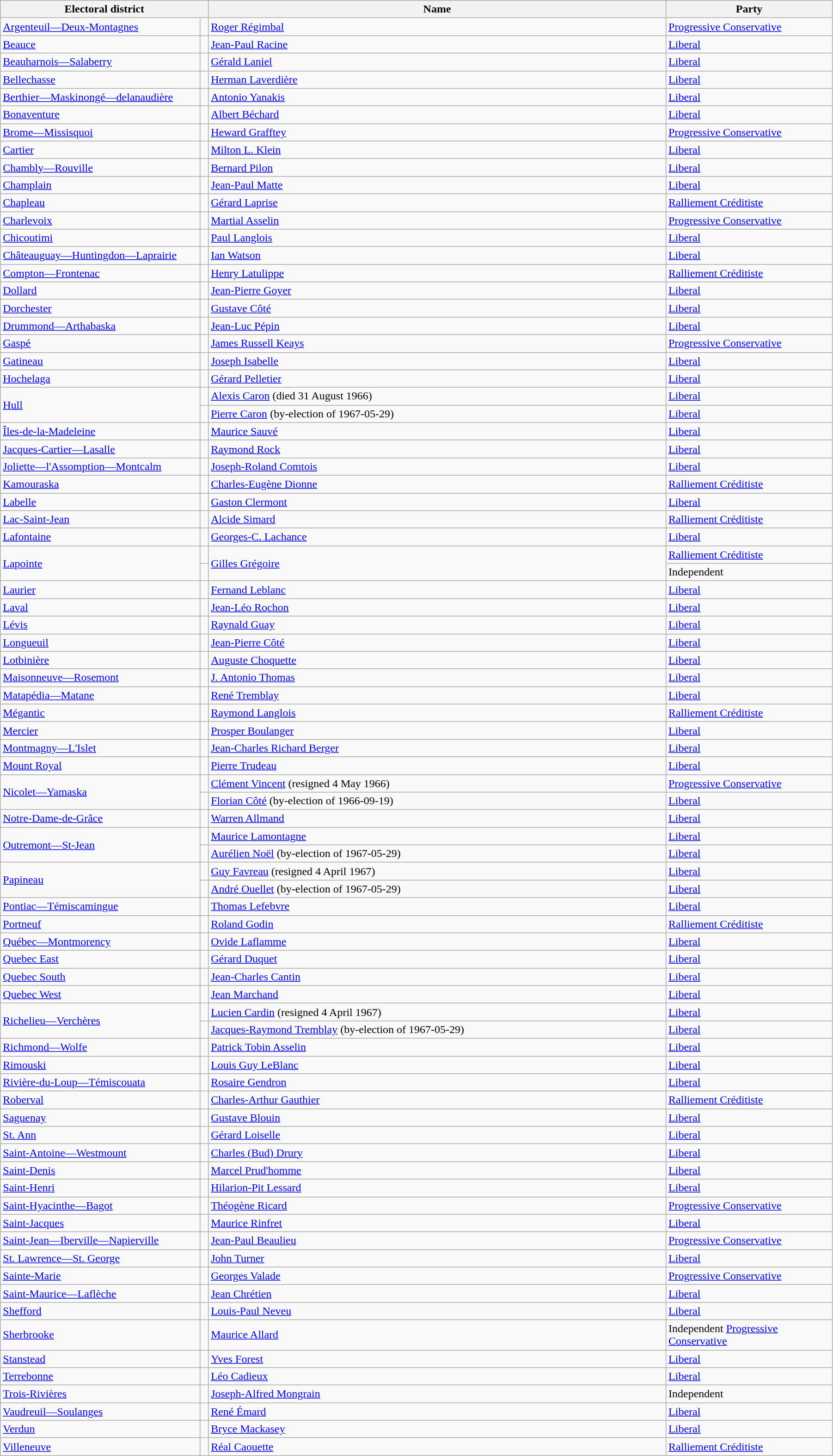<table class="wikitable" width=95%>
<tr>
<th colspan=2 width=25%>Electoral district</th>
<th>Name</th>
<th width=20%>Party</th>
</tr>
<tr>
<td width=24%><a href='#'>Argenteuil—Deux-Montagnes</a></td>
<td></td>
<td><a href='#'>Roger Régimbal</a></td>
<td><a href='#'>Progressive Conservative</a></td>
</tr>
<tr>
<td><a href='#'>Beauce</a></td>
<td></td>
<td><a href='#'>Jean-Paul Racine</a></td>
<td><a href='#'>Liberal</a></td>
</tr>
<tr>
<td><a href='#'>Beauharnois—Salaberry</a></td>
<td></td>
<td><a href='#'>Gérald Laniel</a></td>
<td><a href='#'>Liberal</a></td>
</tr>
<tr>
<td><a href='#'>Bellechasse</a></td>
<td></td>
<td><a href='#'>Herman Laverdière</a></td>
<td><a href='#'>Liberal</a></td>
</tr>
<tr>
<td><a href='#'>Berthier—Maskinongé—delanaudière</a></td>
<td></td>
<td><a href='#'>Antonio Yanakis</a></td>
<td><a href='#'>Liberal</a></td>
</tr>
<tr>
<td><a href='#'>Bonaventure</a></td>
<td></td>
<td><a href='#'>Albert Béchard</a></td>
<td><a href='#'>Liberal</a></td>
</tr>
<tr>
<td><a href='#'>Brome—Missisquoi</a></td>
<td></td>
<td><a href='#'>Heward Grafftey</a></td>
<td><a href='#'>Progressive Conservative</a></td>
</tr>
<tr>
<td><a href='#'>Cartier</a></td>
<td></td>
<td><a href='#'>Milton L. Klein</a></td>
<td><a href='#'>Liberal</a></td>
</tr>
<tr>
<td><a href='#'>Chambly—Rouville</a></td>
<td></td>
<td><a href='#'>Bernard Pilon</a></td>
<td><a href='#'>Liberal</a></td>
</tr>
<tr>
<td><a href='#'>Champlain</a></td>
<td></td>
<td><a href='#'>Jean-Paul Matte</a></td>
<td><a href='#'>Liberal</a></td>
</tr>
<tr>
<td><a href='#'>Chapleau</a></td>
<td></td>
<td><a href='#'>Gérard Laprise</a></td>
<td><a href='#'>Ralliement Créditiste</a></td>
</tr>
<tr>
<td><a href='#'>Charlevoix</a></td>
<td></td>
<td><a href='#'>Martial Asselin</a></td>
<td><a href='#'>Progressive Conservative</a></td>
</tr>
<tr>
<td><a href='#'>Chicoutimi</a></td>
<td></td>
<td><a href='#'>Paul Langlois</a></td>
<td><a href='#'>Liberal</a></td>
</tr>
<tr>
<td><a href='#'>Châteauguay—Huntingdon—Laprairie</a></td>
<td></td>
<td><a href='#'>Ian Watson</a></td>
<td><a href='#'>Liberal</a></td>
</tr>
<tr>
<td><a href='#'>Compton—Frontenac</a></td>
<td></td>
<td><a href='#'>Henry Latulippe</a></td>
<td><a href='#'>Ralliement Créditiste</a></td>
</tr>
<tr>
<td><a href='#'>Dollard</a></td>
<td></td>
<td><a href='#'>Jean-Pierre Goyer</a></td>
<td><a href='#'>Liberal</a></td>
</tr>
<tr>
<td><a href='#'>Dorchester</a></td>
<td></td>
<td><a href='#'>Gustave Côté</a></td>
<td><a href='#'>Liberal</a></td>
</tr>
<tr>
<td><a href='#'>Drummond—Arthabaska</a></td>
<td></td>
<td><a href='#'>Jean-Luc Pépin</a></td>
<td><a href='#'>Liberal</a></td>
</tr>
<tr>
<td><a href='#'>Gaspé</a></td>
<td></td>
<td><a href='#'>James Russell Keays</a></td>
<td><a href='#'>Progressive Conservative</a></td>
</tr>
<tr>
<td><a href='#'>Gatineau</a></td>
<td></td>
<td><a href='#'>Joseph Isabelle</a></td>
<td><a href='#'>Liberal</a></td>
</tr>
<tr>
<td><a href='#'>Hochelaga</a></td>
<td></td>
<td><a href='#'>Gérard Pelletier</a></td>
<td><a href='#'>Liberal</a></td>
</tr>
<tr>
<td rowspan=2><a href='#'>Hull</a></td>
<td></td>
<td><a href='#'>Alexis Caron</a> (died 31 August 1966)</td>
<td><a href='#'>Liberal</a></td>
</tr>
<tr>
<td></td>
<td><a href='#'>Pierre Caron</a> (by-election of 1967-05-29)</td>
<td><a href='#'>Liberal</a></td>
</tr>
<tr>
<td><a href='#'>Îles-de-la-Madeleine</a></td>
<td></td>
<td><a href='#'>Maurice Sauvé</a></td>
<td><a href='#'>Liberal</a></td>
</tr>
<tr>
<td><a href='#'>Jacques-Cartier—Lasalle</a></td>
<td></td>
<td><a href='#'>Raymond Rock</a></td>
<td><a href='#'>Liberal</a></td>
</tr>
<tr>
<td><a href='#'>Joliette—l'Assomption—Montcalm</a></td>
<td></td>
<td><a href='#'>Joseph-Roland Comtois</a></td>
<td><a href='#'>Liberal</a></td>
</tr>
<tr>
<td><a href='#'>Kamouraska</a></td>
<td></td>
<td><a href='#'>Charles-Eugène Dionne</a></td>
<td><a href='#'>Ralliement Créditiste</a></td>
</tr>
<tr>
<td><a href='#'>Labelle</a></td>
<td></td>
<td><a href='#'>Gaston Clermont</a></td>
<td><a href='#'>Liberal</a></td>
</tr>
<tr>
<td><a href='#'>Lac-Saint-Jean</a></td>
<td></td>
<td><a href='#'>Alcide Simard</a></td>
<td><a href='#'>Ralliement Créditiste</a></td>
</tr>
<tr>
<td><a href='#'>Lafontaine</a></td>
<td></td>
<td><a href='#'>Georges-C. Lachance</a></td>
<td><a href='#'>Liberal</a></td>
</tr>
<tr>
<td rowspan=2><a href='#'>Lapointe</a></td>
<td></td>
<td rowspan=2><a href='#'>Gilles Grégoire</a></td>
<td><a href='#'>Ralliement Créditiste</a></td>
</tr>
<tr>
<td></td>
<td>Independent</td>
</tr>
<tr>
<td><a href='#'>Laurier</a></td>
<td></td>
<td><a href='#'>Fernand Leblanc</a></td>
<td><a href='#'>Liberal</a></td>
</tr>
<tr>
<td><a href='#'>Laval</a></td>
<td></td>
<td><a href='#'>Jean-Léo Rochon</a></td>
<td><a href='#'>Liberal</a></td>
</tr>
<tr>
<td><a href='#'>Lévis</a></td>
<td></td>
<td><a href='#'>Raynald Guay</a></td>
<td><a href='#'>Liberal</a></td>
</tr>
<tr>
<td><a href='#'>Longueuil</a></td>
<td></td>
<td><a href='#'>Jean-Pierre Côté</a></td>
<td><a href='#'>Liberal</a></td>
</tr>
<tr>
<td><a href='#'>Lotbinière</a></td>
<td></td>
<td><a href='#'>Auguste Choquette</a></td>
<td><a href='#'>Liberal</a></td>
</tr>
<tr>
<td><a href='#'>Maisonneuve—Rosemont</a></td>
<td></td>
<td><a href='#'>J. Antonio Thomas</a></td>
<td><a href='#'>Liberal</a></td>
</tr>
<tr>
<td><a href='#'>Matapédia—Matane</a></td>
<td></td>
<td><a href='#'>René Tremblay</a></td>
<td><a href='#'>Liberal</a></td>
</tr>
<tr>
<td><a href='#'>Mégantic</a></td>
<td></td>
<td><a href='#'>Raymond Langlois</a></td>
<td><a href='#'>Ralliement Créditiste</a></td>
</tr>
<tr>
<td><a href='#'>Mercier</a></td>
<td></td>
<td><a href='#'>Prosper Boulanger</a></td>
<td><a href='#'>Liberal</a></td>
</tr>
<tr>
<td><a href='#'>Montmagny—L'Islet</a></td>
<td></td>
<td><a href='#'>Jean-Charles Richard Berger</a></td>
<td><a href='#'>Liberal</a></td>
</tr>
<tr>
<td><a href='#'>Mount Royal</a></td>
<td></td>
<td><a href='#'>Pierre Trudeau</a></td>
<td><a href='#'>Liberal</a></td>
</tr>
<tr>
<td rowspan=2><a href='#'>Nicolet—Yamaska</a></td>
<td></td>
<td><a href='#'>Clément Vincent</a> (resigned 4 May 1966)</td>
<td><a href='#'>Progressive Conservative</a></td>
</tr>
<tr>
<td></td>
<td><a href='#'>Florian Côté</a> (by-election of 1966-09-19)</td>
<td><a href='#'>Liberal</a></td>
</tr>
<tr>
<td><a href='#'>Notre-Dame-de-Grâce</a></td>
<td></td>
<td><a href='#'>Warren Allmand</a></td>
<td><a href='#'>Liberal</a></td>
</tr>
<tr>
<td rowspan=2><a href='#'>Outremont—St-Jean</a></td>
<td></td>
<td><a href='#'>Maurice Lamontagne</a></td>
<td><a href='#'>Liberal</a></td>
</tr>
<tr>
<td></td>
<td><a href='#'>Aurélien Noël</a> (by-election of 1967-05-29)</td>
<td><a href='#'>Liberal</a></td>
</tr>
<tr>
<td rowspan=2><a href='#'>Papineau</a></td>
<td></td>
<td><a href='#'>Guy Favreau</a> (resigned 4 April 1967)</td>
<td><a href='#'>Liberal</a></td>
</tr>
<tr>
<td></td>
<td><a href='#'>André Ouellet</a> (by-election of 1967-05-29)</td>
<td><a href='#'>Liberal</a></td>
</tr>
<tr>
<td><a href='#'>Pontiac—Témiscamingue</a></td>
<td></td>
<td><a href='#'>Thomas Lefebvre</a></td>
<td><a href='#'>Liberal</a></td>
</tr>
<tr>
<td><a href='#'>Portneuf</a></td>
<td></td>
<td><a href='#'>Roland Godin</a></td>
<td><a href='#'>Ralliement Créditiste</a></td>
</tr>
<tr>
<td><a href='#'>Québec—Montmorency</a></td>
<td></td>
<td><a href='#'>Ovide Laflamme</a></td>
<td><a href='#'>Liberal</a></td>
</tr>
<tr>
<td><a href='#'>Quebec East</a></td>
<td></td>
<td><a href='#'>Gérard Duquet</a></td>
<td><a href='#'>Liberal</a></td>
</tr>
<tr>
<td><a href='#'>Quebec South</a></td>
<td></td>
<td><a href='#'>Jean-Charles Cantin</a></td>
<td><a href='#'>Liberal</a></td>
</tr>
<tr>
<td><a href='#'>Quebec West</a></td>
<td></td>
<td><a href='#'>Jean Marchand</a></td>
<td><a href='#'>Liberal</a></td>
</tr>
<tr>
<td rowspan=2><a href='#'>Richelieu—Verchères</a></td>
<td></td>
<td><a href='#'>Lucien Cardin</a> (resigned 4 April 1967)</td>
<td><a href='#'>Liberal</a></td>
</tr>
<tr>
<td></td>
<td><a href='#'>Jacques-Raymond Tremblay</a> (by-election of 1967-05-29)</td>
<td><a href='#'>Liberal</a></td>
</tr>
<tr>
<td><a href='#'>Richmond—Wolfe</a></td>
<td></td>
<td><a href='#'>Patrick Tobin Asselin</a></td>
<td><a href='#'>Liberal</a></td>
</tr>
<tr>
<td><a href='#'>Rimouski</a></td>
<td></td>
<td><a href='#'>Louis Guy LeBlanc</a></td>
<td><a href='#'>Liberal</a></td>
</tr>
<tr>
<td><a href='#'>Rivière-du-Loup—Témiscouata</a></td>
<td></td>
<td><a href='#'>Rosaire Gendron</a></td>
<td><a href='#'>Liberal</a></td>
</tr>
<tr>
<td><a href='#'>Roberval</a></td>
<td></td>
<td><a href='#'>Charles-Arthur Gauthier</a></td>
<td><a href='#'>Ralliement Créditiste</a></td>
</tr>
<tr>
<td><a href='#'>Saguenay</a></td>
<td></td>
<td><a href='#'>Gustave Blouin</a></td>
<td><a href='#'>Liberal</a></td>
</tr>
<tr>
<td><a href='#'>St. Ann</a></td>
<td></td>
<td><a href='#'>Gérard Loiselle</a></td>
<td><a href='#'>Liberal</a></td>
</tr>
<tr>
<td><a href='#'>Saint-Antoine—Westmount</a></td>
<td></td>
<td><a href='#'>Charles (Bud) Drury</a></td>
<td><a href='#'>Liberal</a></td>
</tr>
<tr>
<td><a href='#'>Saint-Denis</a></td>
<td></td>
<td><a href='#'>Marcel Prud'homme</a></td>
<td><a href='#'>Liberal</a></td>
</tr>
<tr>
<td><a href='#'>Saint-Henri</a></td>
<td></td>
<td><a href='#'>Hilarion-Pit Lessard</a></td>
<td><a href='#'>Liberal</a></td>
</tr>
<tr>
<td><a href='#'>Saint-Hyacinthe—Bagot</a></td>
<td></td>
<td><a href='#'>Théogène Ricard</a></td>
<td><a href='#'>Progressive Conservative</a></td>
</tr>
<tr>
<td><a href='#'>Saint-Jacques</a></td>
<td></td>
<td><a href='#'>Maurice Rinfret</a></td>
<td><a href='#'>Liberal</a></td>
</tr>
<tr>
<td><a href='#'>Saint-Jean—Iberville—Napierville</a></td>
<td></td>
<td><a href='#'>Jean-Paul Beaulieu</a></td>
<td><a href='#'>Progressive Conservative</a></td>
</tr>
<tr>
<td><a href='#'>St. Lawrence—St. George</a></td>
<td></td>
<td><a href='#'>John Turner</a></td>
<td><a href='#'>Liberal</a></td>
</tr>
<tr>
<td><a href='#'>Sainte-Marie</a></td>
<td></td>
<td><a href='#'>Georges Valade</a></td>
<td><a href='#'>Progressive Conservative</a></td>
</tr>
<tr>
<td><a href='#'>Saint-Maurice—Laflèche</a></td>
<td></td>
<td><a href='#'>Jean Chrétien</a></td>
<td><a href='#'>Liberal</a></td>
</tr>
<tr>
<td><a href='#'>Shefford</a></td>
<td></td>
<td><a href='#'>Louis-Paul Neveu</a></td>
<td><a href='#'>Liberal</a></td>
</tr>
<tr>
<td><a href='#'>Sherbrooke</a></td>
<td></td>
<td><a href='#'>Maurice Allard</a></td>
<td>Independent <a href='#'>Progressive Conservative</a></td>
</tr>
<tr>
<td><a href='#'>Stanstead</a></td>
<td></td>
<td><a href='#'>Yves Forest</a></td>
<td><a href='#'>Liberal</a></td>
</tr>
<tr>
<td><a href='#'>Terrebonne</a></td>
<td></td>
<td><a href='#'>Léo Cadieux</a></td>
<td><a href='#'>Liberal</a></td>
</tr>
<tr>
<td><a href='#'>Trois-Rivières</a></td>
<td></td>
<td><a href='#'>Joseph-Alfred Mongrain</a></td>
<td>Independent</td>
</tr>
<tr>
<td><a href='#'>Vaudreuil—Soulanges</a></td>
<td></td>
<td><a href='#'>René Émard</a></td>
<td><a href='#'>Liberal</a></td>
</tr>
<tr>
<td><a href='#'>Verdun</a></td>
<td></td>
<td><a href='#'>Bryce Mackasey</a></td>
<td><a href='#'>Liberal</a></td>
</tr>
<tr>
<td><a href='#'>Villeneuve</a></td>
<td></td>
<td><a href='#'>Réal Caouette</a></td>
<td><a href='#'>Ralliement Créditiste</a></td>
</tr>
</table>
